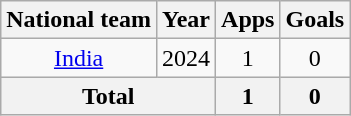<table class="wikitable" style="text-align: center;">
<tr>
<th>National team</th>
<th>Year</th>
<th>Apps</th>
<th>Goals</th>
</tr>
<tr>
<td rowspan="1"><a href='#'>India</a></td>
<td>2024</td>
<td>1</td>
<td>0</td>
</tr>
<tr>
<th colspan="2">Total</th>
<th>1</th>
<th>0</th>
</tr>
</table>
